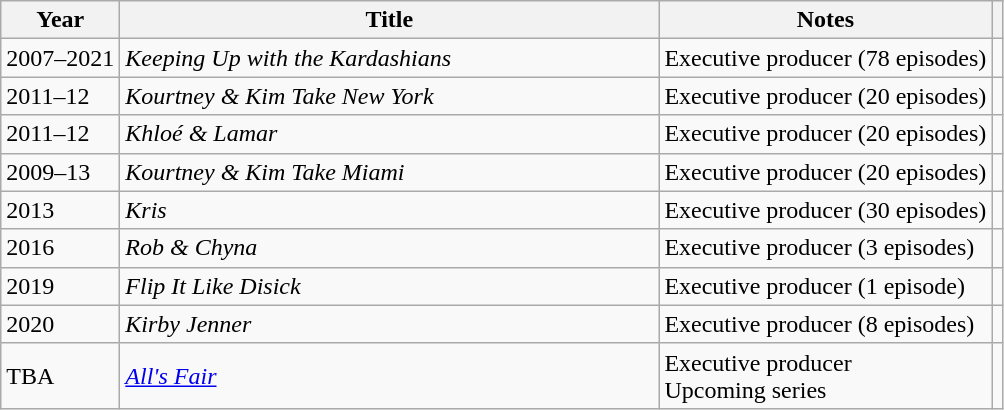<table class="wikitable">
<tr>
<th>Year</th>
<th scope="col" style="width:22em;">Title</th>
<th>Notes</th>
<th scope="col" class="unsortable"></th>
</tr>
<tr>
<td>2007–2021</td>
<td><em>Keeping Up with the Kardashians</em></td>
<td>Executive producer (78 episodes)</td>
<td></td>
</tr>
<tr>
<td>2011–12</td>
<td><em>Kourtney & Kim Take New York</em></td>
<td>Executive producer (20 episodes)</td>
<td></td>
</tr>
<tr>
<td>2011–12</td>
<td><em>Khloé & Lamar</em></td>
<td>Executive producer (20 episodes)</td>
<td></td>
</tr>
<tr>
<td>2009–13</td>
<td><em>Kourtney & Kim Take Miami</em></td>
<td>Executive producer (20 episodes)</td>
<td></td>
</tr>
<tr>
<td>2013</td>
<td><em>Kris</em></td>
<td>Executive producer (30 episodes)</td>
<td></td>
</tr>
<tr>
<td>2016</td>
<td><em>Rob & Chyna</em></td>
<td>Executive producer (3 episodes)</td>
<td></td>
</tr>
<tr>
<td>2019</td>
<td><em>Flip It Like Disick</em></td>
<td>Executive producer (1 episode)</td>
<td></td>
</tr>
<tr>
<td>2020</td>
<td><em>Kirby Jenner</em></td>
<td>Executive producer (8 episodes)</td>
<td></td>
</tr>
<tr>
<td>TBA</td>
<td><em><a href='#'>All's Fair</a></em></td>
<td>Executive producer<br>Upcoming series</td>
<td></td>
</tr>
</table>
